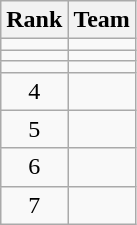<table class="wikitable" style="text-align: center">
<tr>
<th>Rank</th>
<th>Team</th>
</tr>
<tr>
<td></td>
<td align=left></td>
</tr>
<tr>
<td></td>
<td align=left></td>
</tr>
<tr>
<td></td>
<td align=left></td>
</tr>
<tr>
<td>4</td>
<td align=left></td>
</tr>
<tr>
<td>5</td>
<td align=left></td>
</tr>
<tr>
<td>6</td>
<td align=left></td>
</tr>
<tr>
<td>7</td>
<td align=left></td>
</tr>
</table>
